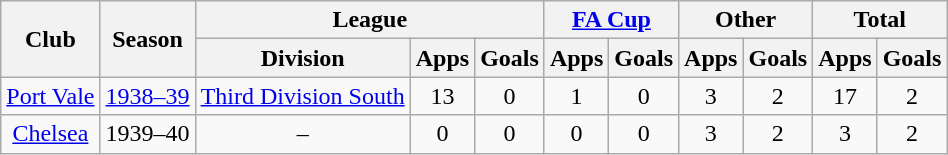<table class="wikitable" style="text-align:center">
<tr>
<th rowspan="2">Club</th>
<th rowspan="2">Season</th>
<th colspan="3">League</th>
<th colspan="2"><a href='#'>FA Cup</a></th>
<th colspan="2">Other</th>
<th colspan="2">Total</th>
</tr>
<tr>
<th>Division</th>
<th>Apps</th>
<th>Goals</th>
<th>Apps</th>
<th>Goals</th>
<th>Apps</th>
<th>Goals</th>
<th>Apps</th>
<th>Goals</th>
</tr>
<tr>
<td><a href='#'>Port Vale</a></td>
<td><a href='#'>1938–39</a></td>
<td><a href='#'>Third Division South</a></td>
<td>13</td>
<td>0</td>
<td>1</td>
<td>0</td>
<td>3</td>
<td>2</td>
<td>17</td>
<td>2</td>
</tr>
<tr>
<td><a href='#'>Chelsea</a></td>
<td>1939–40</td>
<td>–</td>
<td>0</td>
<td>0</td>
<td>0</td>
<td>0</td>
<td>3</td>
<td>2</td>
<td>3</td>
<td>2</td>
</tr>
</table>
